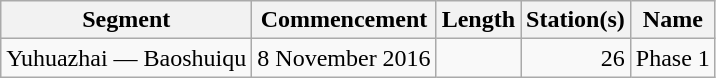<table class="wikitable" style="border-collapse: collapse; text-align: right;">
<tr>
<th>Segment</th>
<th>Commencement</th>
<th>Length</th>
<th>Station(s)</th>
<th>Name</th>
</tr>
<tr>
<td style="text-align: left;">Yuhuazhai — Baoshuiqu</td>
<td>8 November 2016</td>
<td></td>
<td>26</td>
<td style="text-align: left;">Phase 1</td>
</tr>
</table>
